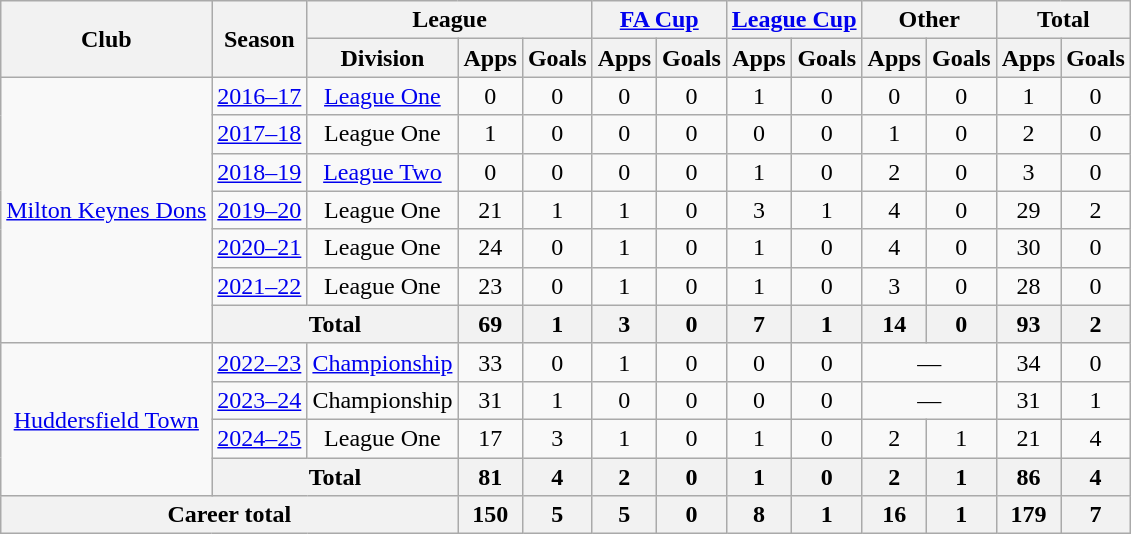<table class="wikitable" style="text-align:center">
<tr>
<th rowspan="2">Club</th>
<th rowspan="2">Season</th>
<th colspan="3">League</th>
<th colspan="2"><a href='#'>FA Cup</a></th>
<th colspan="2"><a href='#'>League Cup</a></th>
<th colspan="2">Other</th>
<th colspan="2">Total</th>
</tr>
<tr>
<th>Division</th>
<th>Apps</th>
<th>Goals</th>
<th>Apps</th>
<th>Goals</th>
<th>Apps</th>
<th>Goals</th>
<th>Apps</th>
<th>Goals</th>
<th>Apps</th>
<th>Goals</th>
</tr>
<tr>
<td rowspan="7" valign="center"><a href='#'>Milton Keynes Dons</a></td>
<td><a href='#'>2016–17</a></td>
<td><a href='#'>League One</a></td>
<td>0</td>
<td>0</td>
<td>0</td>
<td>0</td>
<td>1</td>
<td>0</td>
<td>0</td>
<td>0</td>
<td>1</td>
<td>0</td>
</tr>
<tr>
<td><a href='#'>2017–18</a></td>
<td>League One</td>
<td>1</td>
<td>0</td>
<td>0</td>
<td>0</td>
<td>0</td>
<td>0</td>
<td>1</td>
<td>0</td>
<td>2</td>
<td>0</td>
</tr>
<tr>
<td><a href='#'>2018–19</a></td>
<td><a href='#'>League Two</a></td>
<td>0</td>
<td>0</td>
<td>0</td>
<td>0</td>
<td>1</td>
<td>0</td>
<td>2</td>
<td>0</td>
<td>3</td>
<td>0</td>
</tr>
<tr>
<td><a href='#'>2019–20</a></td>
<td>League One</td>
<td>21</td>
<td>1</td>
<td>1</td>
<td>0</td>
<td>3</td>
<td>1</td>
<td>4</td>
<td>0</td>
<td>29</td>
<td>2</td>
</tr>
<tr>
<td><a href='#'>2020–21</a></td>
<td>League One</td>
<td>24</td>
<td>0</td>
<td>1</td>
<td>0</td>
<td>1</td>
<td>0</td>
<td>4</td>
<td>0</td>
<td>30</td>
<td>0</td>
</tr>
<tr>
<td><a href='#'>2021–22</a></td>
<td>League One</td>
<td>23</td>
<td>0</td>
<td>1</td>
<td>0</td>
<td>1</td>
<td>0</td>
<td>3</td>
<td>0</td>
<td>28</td>
<td>0</td>
</tr>
<tr>
<th colspan="2">Total</th>
<th>69</th>
<th>1</th>
<th>3</th>
<th>0</th>
<th>7</th>
<th>1</th>
<th>14</th>
<th>0</th>
<th>93</th>
<th>2</th>
</tr>
<tr>
<td rowspan="4"><a href='#'>Huddersfield Town</a></td>
<td><a href='#'>2022–23</a></td>
<td><a href='#'>Championship</a></td>
<td>33</td>
<td>0</td>
<td>1</td>
<td>0</td>
<td>0</td>
<td>0</td>
<td colspan="2">—</td>
<td>34</td>
<td>0</td>
</tr>
<tr>
<td><a href='#'>2023–24</a></td>
<td>Championship</td>
<td>31</td>
<td>1</td>
<td>0</td>
<td>0</td>
<td>0</td>
<td>0</td>
<td colspan="2">—</td>
<td>31</td>
<td>1</td>
</tr>
<tr>
<td><a href='#'>2024–25</a></td>
<td>League One</td>
<td>17</td>
<td>3</td>
<td>1</td>
<td>0</td>
<td>1</td>
<td>0</td>
<td>2</td>
<td>1</td>
<td>21</td>
<td>4</td>
</tr>
<tr>
<th colspan="2">Total</th>
<th>81</th>
<th>4</th>
<th>2</th>
<th>0</th>
<th>1</th>
<th>0</th>
<th>2</th>
<th>1</th>
<th>86</th>
<th>4</th>
</tr>
<tr>
<th colspan="3">Career total</th>
<th>150</th>
<th>5</th>
<th>5</th>
<th>0</th>
<th>8</th>
<th>1</th>
<th>16</th>
<th>1</th>
<th>179</th>
<th>7</th>
</tr>
</table>
